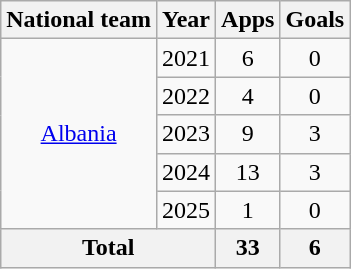<table class="wikitable" style="text-align:center">
<tr>
<th>National team</th>
<th>Year</th>
<th>Apps</th>
<th>Goals</th>
</tr>
<tr>
<td rowspan="5"><a href='#'>Albania</a></td>
<td>2021</td>
<td>6</td>
<td>0</td>
</tr>
<tr>
<td>2022</td>
<td>4</td>
<td>0</td>
</tr>
<tr>
<td>2023</td>
<td>9</td>
<td>3</td>
</tr>
<tr>
<td>2024</td>
<td>13</td>
<td>3</td>
</tr>
<tr>
<td>2025</td>
<td>1</td>
<td>0</td>
</tr>
<tr>
<th colspan="2">Total</th>
<th>33</th>
<th>6</th>
</tr>
</table>
